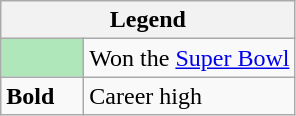<table class="wikitable">
<tr>
<th colspan="2">Legend</th>
</tr>
<tr>
<td style="background:#afe6ba; width:3em;"></td>
<td>Won the <a href='#'>Super Bowl</a></td>
</tr>
<tr>
<td><strong>Bold</strong></td>
<td>Career high</td>
</tr>
</table>
